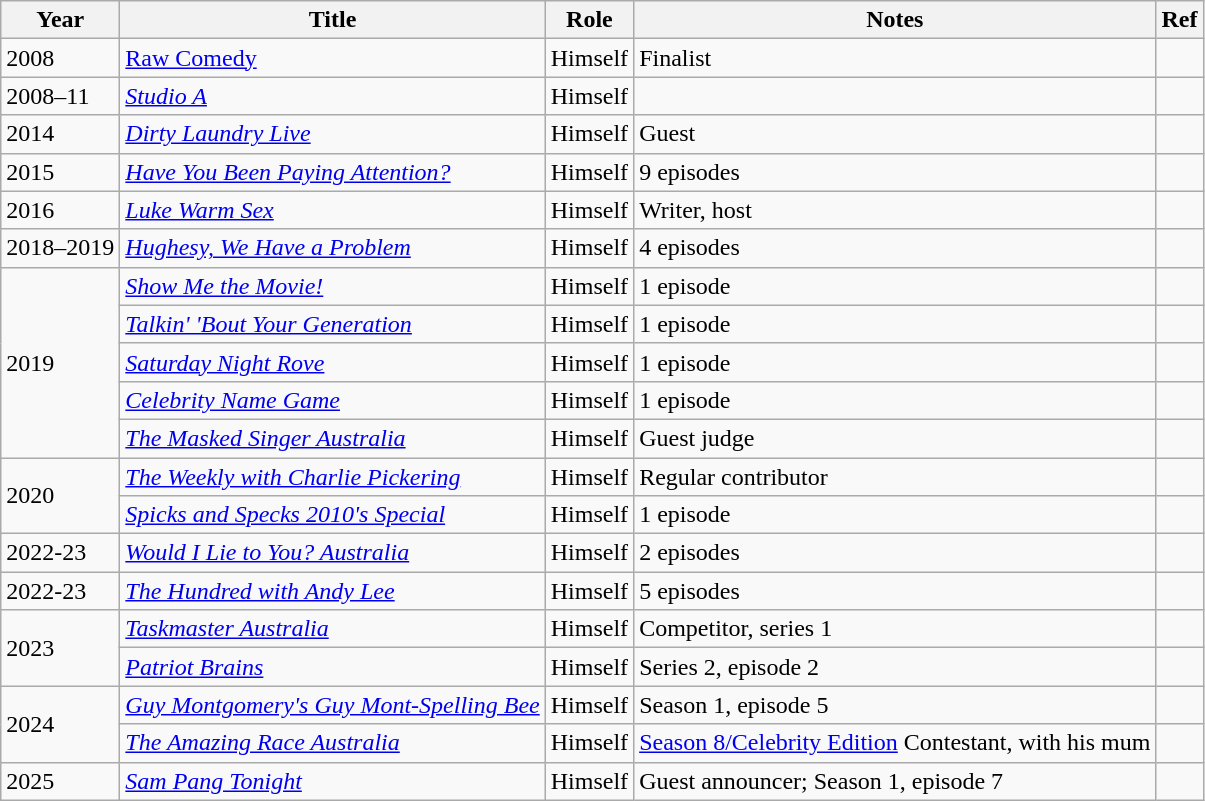<table class="wikitable sortable">
<tr>
<th>Year</th>
<th>Title</th>
<th>Role</th>
<th>Notes</th>
<th>Ref</th>
</tr>
<tr>
<td>2008</td>
<td><a href='#'>Raw Comedy</a></td>
<td>Himself</td>
<td>Finalist</td>
<td></td>
</tr>
<tr>
<td>2008–11</td>
<td><em><a href='#'>Studio A</a></em></td>
<td>Himself</td>
<td></td>
<td></td>
</tr>
<tr>
<td>2014</td>
<td><em><a href='#'>Dirty Laundry Live</a></em></td>
<td>Himself</td>
<td>Guest</td>
<td></td>
</tr>
<tr>
<td>2015</td>
<td><em><a href='#'>Have You Been Paying Attention?</a></em></td>
<td>Himself</td>
<td>9 episodes</td>
<td></td>
</tr>
<tr>
<td>2016</td>
<td><em><a href='#'>Luke Warm Sex</a></em></td>
<td>Himself</td>
<td>Writer, host</td>
<td></td>
</tr>
<tr>
<td>2018–2019</td>
<td><em><a href='#'>Hughesy, We Have a Problem</a></em></td>
<td>Himself</td>
<td>4 episodes</td>
<td></td>
</tr>
<tr>
<td rowspan="5">2019</td>
<td><em><a href='#'>Show Me the Movie!</a></em></td>
<td>Himself</td>
<td>1 episode</td>
<td></td>
</tr>
<tr>
<td><em><a href='#'>Talkin' 'Bout Your Generation</a></em></td>
<td>Himself</td>
<td>1 episode</td>
<td></td>
</tr>
<tr>
<td><em><a href='#'>Saturday Night Rove</a></em></td>
<td>Himself</td>
<td>1 episode</td>
<td></td>
</tr>
<tr>
<td><em><a href='#'>Celebrity Name Game</a></em></td>
<td>Himself</td>
<td>1 episode</td>
<td></td>
</tr>
<tr>
<td><em><a href='#'>The Masked Singer Australia</a></em></td>
<td>Himself</td>
<td>Guest judge</td>
<td></td>
</tr>
<tr>
<td rowspan="2">2020</td>
<td><em><a href='#'>The Weekly with Charlie Pickering</a></em></td>
<td>Himself</td>
<td>Regular contributor</td>
<td></td>
</tr>
<tr>
<td><em><a href='#'>Spicks and Specks 2010's Special</a></em></td>
<td>Himself</td>
<td>1 episode</td>
<td></td>
</tr>
<tr>
<td>2022-23</td>
<td><em><a href='#'>Would I Lie to You? Australia</a></em></td>
<td>Himself</td>
<td>2 episodes</td>
<td></td>
</tr>
<tr>
<td>2022-23</td>
<td><em><a href='#'>The Hundred with Andy Lee</a></em></td>
<td>Himself</td>
<td>5 episodes</td>
<td></td>
</tr>
<tr>
<td rowspan="2">2023</td>
<td><em><a href='#'>Taskmaster Australia</a></em></td>
<td>Himself</td>
<td>Competitor, series 1</td>
<td></td>
</tr>
<tr>
<td><em><a href='#'>Patriot Brains</a></em></td>
<td>Himself</td>
<td>Series 2, episode 2</td>
<td></td>
</tr>
<tr>
<td rowspan="2">2024</td>
<td><em><a href='#'>Guy Montgomery's Guy Mont-Spelling Bee</a></em></td>
<td>Himself</td>
<td>Season 1, episode 5</td>
<td></td>
</tr>
<tr>
<td><em><a href='#'>The Amazing Race Australia</a></em></td>
<td>Himself</td>
<td><a href='#'>Season 8/Celebrity Edition</a> Contestant, with his mum</td>
<td></td>
</tr>
<tr>
<td>2025</td>
<td><em><a href='#'>Sam Pang Tonight</a></em></td>
<td>Himself</td>
<td>Guest announcer; Season 1, episode 7</td>
<td></td>
</tr>
</table>
